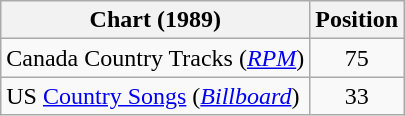<table class="wikitable sortable">
<tr>
<th scope="col">Chart (1989)</th>
<th scope="col">Position</th>
</tr>
<tr>
<td>Canada Country Tracks (<em><a href='#'>RPM</a></em>)</td>
<td align="center">75</td>
</tr>
<tr>
<td>US <a href='#'>Country Songs</a> (<em><a href='#'>Billboard</a></em>)</td>
<td align="center">33</td>
</tr>
</table>
